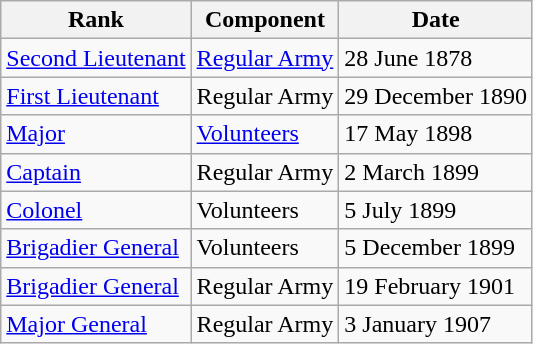<table class="wikitable">
<tr>
<th>Rank</th>
<th>Component</th>
<th>Date</th>
</tr>
<tr>
<td> <a href='#'>Second Lieutenant</a></td>
<td><a href='#'>Regular Army</a></td>
<td>28 June 1878</td>
</tr>
<tr>
<td> <a href='#'>First Lieutenant</a></td>
<td>Regular Army</td>
<td>29 December 1890</td>
</tr>
<tr>
<td> <a href='#'>Major</a></td>
<td><a href='#'>Volunteers</a></td>
<td>17 May 1898</td>
</tr>
<tr>
<td> <a href='#'>Captain</a></td>
<td>Regular Army</td>
<td>2 March 1899</td>
</tr>
<tr>
<td> <a href='#'>Colonel</a></td>
<td>Volunteers</td>
<td>5 July 1899</td>
</tr>
<tr>
<td> <a href='#'>Brigadier General</a></td>
<td>Volunteers</td>
<td>5 December 1899</td>
</tr>
<tr>
<td> <a href='#'>Brigadier General</a></td>
<td>Regular Army</td>
<td>19 February 1901</td>
</tr>
<tr>
<td> <a href='#'>Major General</a></td>
<td>Regular Army</td>
<td>3 January 1907</td>
</tr>
</table>
